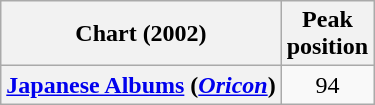<table class="wikitable plainrowheaders">
<tr>
<th>Chart (2002)</th>
<th>Peak<br>position</th>
</tr>
<tr>
<th scope="row"><a href='#'>Japanese Albums</a> (<em><a href='#'>Oricon</a></em>)</th>
<td align="center">94</td>
</tr>
</table>
